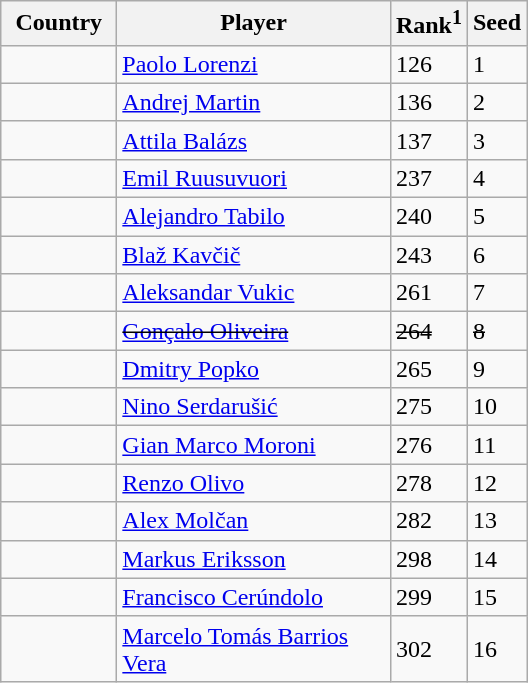<table class="sortable wikitable">
<tr>
<th width="70">Country</th>
<th width="175">Player</th>
<th>Rank<sup>1</sup></th>
<th>Seed</th>
</tr>
<tr>
<td></td>
<td><a href='#'>Paolo Lorenzi</a></td>
<td>126</td>
<td>1</td>
</tr>
<tr>
<td></td>
<td><a href='#'>Andrej Martin</a></td>
<td>136</td>
<td>2</td>
</tr>
<tr>
<td></td>
<td><a href='#'>Attila Balázs</a></td>
<td>137</td>
<td>3</td>
</tr>
<tr>
<td></td>
<td><a href='#'>Emil Ruusuvuori</a></td>
<td>237</td>
<td>4</td>
</tr>
<tr>
<td></td>
<td><a href='#'>Alejandro Tabilo</a></td>
<td>240</td>
<td>5</td>
</tr>
<tr>
<td></td>
<td><a href='#'>Blaž Kavčič</a></td>
<td>243</td>
<td>6</td>
</tr>
<tr>
<td></td>
<td><a href='#'>Aleksandar Vukic</a></td>
<td>261</td>
<td>7</td>
</tr>
<tr>
<td><s></s></td>
<td><s><a href='#'>Gonçalo Oliveira</a></s></td>
<td><s>264</s></td>
<td><s>8</s></td>
</tr>
<tr>
<td></td>
<td><a href='#'>Dmitry Popko</a></td>
<td>265</td>
<td>9</td>
</tr>
<tr>
<td></td>
<td><a href='#'>Nino Serdarušić</a></td>
<td>275</td>
<td>10</td>
</tr>
<tr>
<td></td>
<td><a href='#'>Gian Marco Moroni</a></td>
<td>276</td>
<td>11</td>
</tr>
<tr>
<td></td>
<td><a href='#'>Renzo Olivo</a></td>
<td>278</td>
<td>12</td>
</tr>
<tr>
<td></td>
<td><a href='#'>Alex Molčan</a></td>
<td>282</td>
<td>13</td>
</tr>
<tr>
<td></td>
<td><a href='#'>Markus Eriksson</a></td>
<td>298</td>
<td>14</td>
</tr>
<tr>
<td></td>
<td><a href='#'>Francisco Cerúndolo</a></td>
<td>299</td>
<td>15</td>
</tr>
<tr>
<td></td>
<td><a href='#'>Marcelo Tomás Barrios Vera</a></td>
<td>302</td>
<td>16</td>
</tr>
</table>
